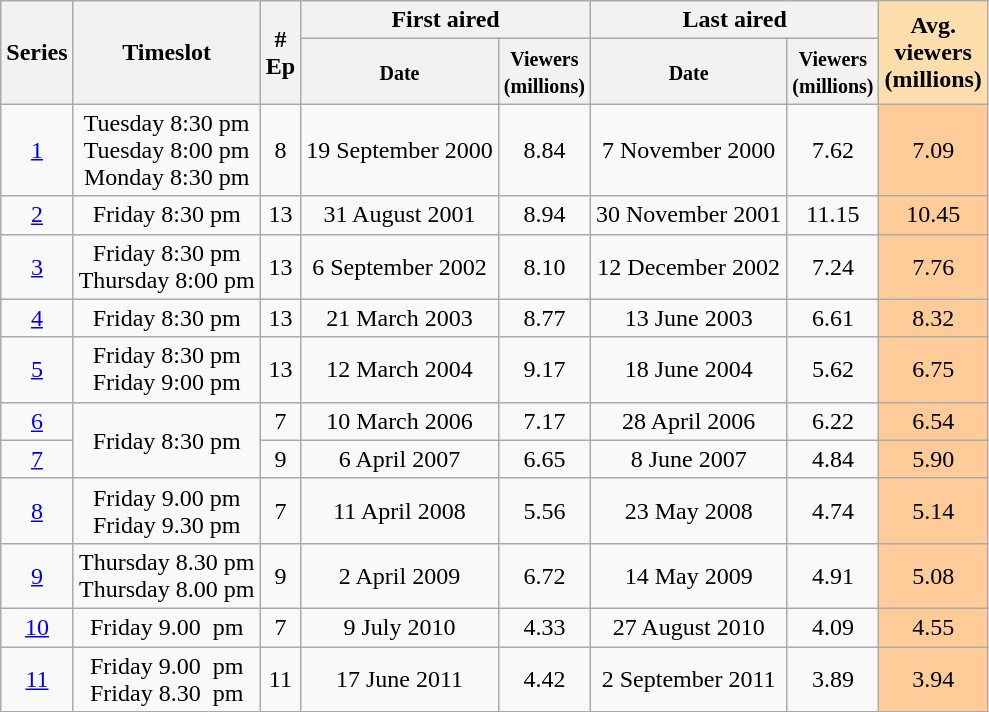<table class="wikitable">
<tr>
<th rowspan="2">Series</th>
<th rowspan="2">Timeslot</th>
<th rowspan="2">#<br>Ep</th>
<th colspan="2">First aired</th>
<th colspan="2">Last aired</th>
<th rowspan="2" style="background:#ffdead;">Avg. <br> viewers <br> (millions)</th>
</tr>
<tr>
<th><small><strong>Date</strong></small></th>
<th><small><strong>Viewers</strong> <br> <strong>(millions)</strong></small></th>
<th><small><strong>Date</strong></small></th>
<th><small><strong>Viewers</strong> <br> <strong>(millions)</strong></small></th>
</tr>
<tr>
<td align="center"><a href='#'>1</a></td>
<td align="center">Tuesday 8:30 pm <br> Tuesday 8:00 pm <br>Monday 8:30 pm </td>
<td align="center">8</td>
<td align="center">19 September 2000</td>
<td align="center">8.84</td>
<td align="center">7 November 2000</td>
<td align="center">7.62</td>
<td style="background:#fc9; text-align:center;">7.09</td>
</tr>
<tr>
<td align="center"><a href='#'>2</a></td>
<td align="center">Friday 8:30 pm</td>
<td align="center">13</td>
<td align="center">31 August 2001</td>
<td align="center">8.94</td>
<td align="center">30 November 2001</td>
<td align="center">11.15</td>
<td style="background:#fc9; text-align:center;">10.45</td>
</tr>
<tr>
<td align="center"><a href='#'>3</a></td>
<td align="center">Friday 8:30 pm <br>Thursday 8:00 pm </td>
<td align="center">13</td>
<td align="center">6 September 2002</td>
<td align="center">8.10</td>
<td align="center">12 December 2002</td>
<td align="center">7.24</td>
<td style="background:#fc9; text-align:center;">7.76</td>
</tr>
<tr>
<td align="center"><a href='#'>4</a></td>
<td align="center">Friday 8:30 pm</td>
<td align="center">13</td>
<td align="center">21 March 2003</td>
<td align="center">8.77</td>
<td align="center">13 June 2003</td>
<td align="center">6.61</td>
<td style="background:#fc9; text-align:center;">8.32</td>
</tr>
<tr>
<td align="center"><a href='#'>5</a></td>
<td align="center">Friday 8:30 pm <br>Friday 9:00 pm </td>
<td align="center">13</td>
<td align="center">12 March 2004</td>
<td align="center">9.17</td>
<td align="center">18 June 2004</td>
<td align="center">5.62</td>
<td style="background:#fc9; text-align:center;">6.75</td>
</tr>
<tr>
<td align="center"><a href='#'>6</a></td>
<td rowspan="2" align="center">Friday 8:30 pm</td>
<td align="center">7</td>
<td align="center">10 March 2006</td>
<td align="center">7.17</td>
<td align="center">28 April 2006</td>
<td align="center">6.22</td>
<td style="background:#fc9; text-align:center;">6.54</td>
</tr>
<tr>
<td align="center"><a href='#'>7</a></td>
<td align="center">9</td>
<td align="center">6 April 2007</td>
<td align="center">6.65</td>
<td align="center">8 June 2007</td>
<td align="center">4.84</td>
<td style="background:#fc9; text-align:center;">5.90</td>
</tr>
<tr>
<td align="center"><a href='#'>8</a></td>
<td align="center">Friday 9.00 pm <br>Friday 9.30 pm </td>
<td align="center">7</td>
<td align="center">11 April 2008</td>
<td align="center">5.56</td>
<td align="center">23 May 2008</td>
<td align="center">4.74</td>
<td style="background:#fc9; text-align:center;">5.14</td>
</tr>
<tr>
<td align="center"><a href='#'>9</a></td>
<td align="center">Thursday 8.30 pm <br>Thursday 8.00 pm </td>
<td align="center">9</td>
<td align="center">2 April 2009</td>
<td align="center">6.72</td>
<td align="center">14 May 2009</td>
<td align="center">4.91</td>
<td style="background:#fc9; text-align:center;">5.08</td>
</tr>
<tr>
<td align="center"><a href='#'>10</a></td>
<td align="center">Friday 9.00  pm</td>
<td align="center">7</td>
<td align="center">9 July 2010</td>
<td align="center">4.33</td>
<td align="center">27 August 2010</td>
<td align="center">4.09</td>
<td style="background:#fc9; text-align:center;">4.55</td>
</tr>
<tr>
<td align="center"><a href='#'>11</a></td>
<td align="center">Friday 9.00  pm <br>Friday 8.30  pm </td>
<td align="center">11</td>
<td align="center">17 June 2011</td>
<td align="center">4.42</td>
<td align="center">2 September 2011</td>
<td align="center">3.89</td>
<td style="background:#fc9; text-align:center;">3.94</td>
</tr>
</table>
